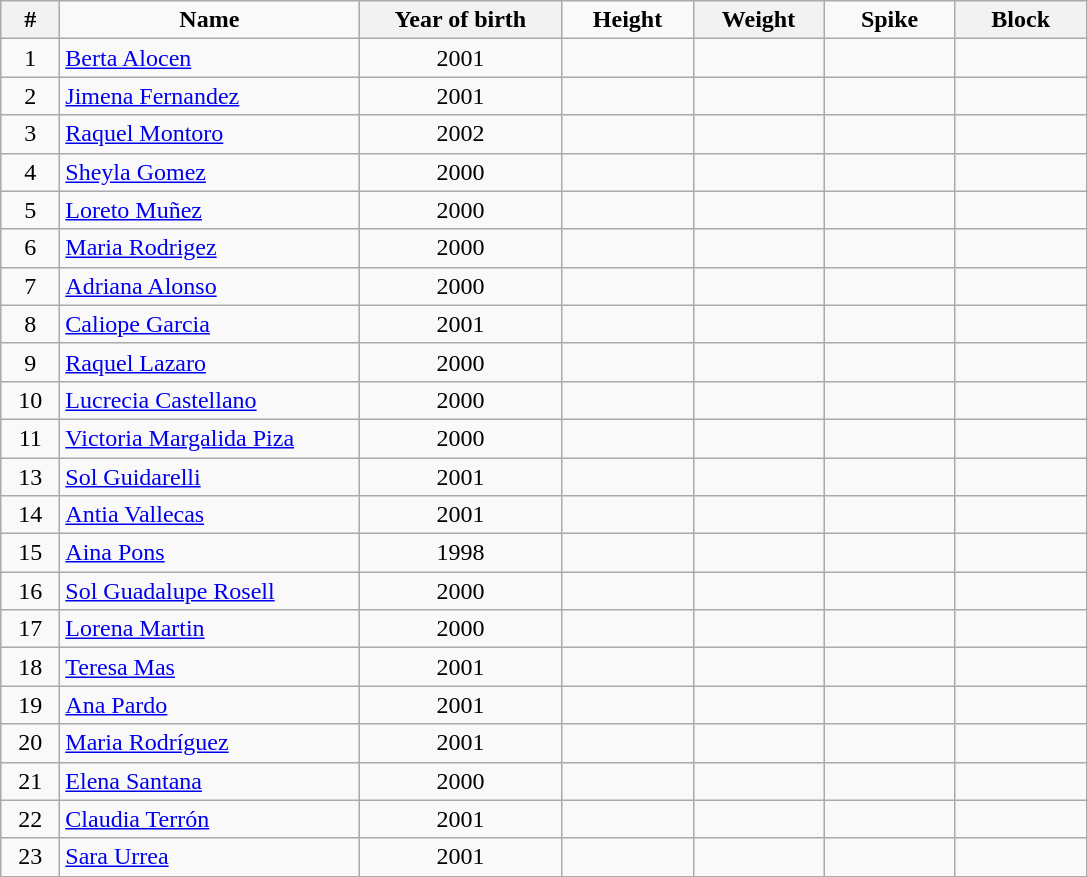<table class="wikitable sortable" style="text-align:center;">
<tr>
<th style="width:2em">#</th>
<td style="width:12em"><strong>Name</strong></td>
<th style="width:8em">Year of birth</th>
<td style="width:5em"><strong>Height</strong></td>
<th style="width:5em">Weight</th>
<td style="width:5em"><strong>Spike</strong></td>
<th style="width:5em">Block</th>
</tr>
<tr>
<td>1</td>
<td align=left><a href='#'>Berta Alocen</a></td>
<td align=center>2001</td>
<td></td>
<td></td>
<td></td>
<td></td>
</tr>
<tr>
<td>2</td>
<td align=left><a href='#'>Jimena Fernandez</a></td>
<td align=center>2001</td>
<td></td>
<td></td>
<td></td>
<td></td>
</tr>
<tr>
<td>3</td>
<td align=left><a href='#'>Raquel Montoro</a></td>
<td align=center>2002</td>
<td></td>
<td></td>
<td></td>
<td></td>
</tr>
<tr>
<td>4</td>
<td align=left><a href='#'>Sheyla Gomez</a></td>
<td align=center>2000</td>
<td></td>
<td></td>
<td></td>
<td></td>
</tr>
<tr>
<td>5</td>
<td align=left><a href='#'>Loreto Muñez</a></td>
<td align=center>2000</td>
<td></td>
<td></td>
<td></td>
<td></td>
</tr>
<tr>
<td>6</td>
<td align=left><a href='#'>Maria Rodrigez</a></td>
<td align=center>2000</td>
<td></td>
<td></td>
<td></td>
<td></td>
</tr>
<tr>
<td>7</td>
<td align=left><a href='#'>Adriana Alonso</a></td>
<td align=center>2000</td>
<td></td>
<td></td>
<td></td>
<td></td>
</tr>
<tr>
<td>8</td>
<td align=left><a href='#'>Caliope Garcia</a></td>
<td align=center>2001</td>
<td></td>
<td></td>
<td></td>
<td></td>
</tr>
<tr>
<td>9</td>
<td align=left><a href='#'>Raquel Lazaro</a></td>
<td align=center>2000</td>
<td></td>
<td></td>
<td></td>
<td></td>
</tr>
<tr>
<td>10</td>
<td align=left><a href='#'>Lucrecia Castellano</a></td>
<td align=center>2000</td>
<td></td>
<td></td>
<td></td>
<td></td>
</tr>
<tr>
<td>11</td>
<td align=left><a href='#'>Victoria Margalida Piza</a></td>
<td align=center>2000</td>
<td></td>
<td></td>
<td></td>
<td></td>
</tr>
<tr>
<td>13</td>
<td align=left><a href='#'>Sol Guidarelli</a></td>
<td align=center>2001</td>
<td></td>
<td></td>
<td></td>
<td></td>
</tr>
<tr>
<td>14</td>
<td align=left><a href='#'>Antia Vallecas</a></td>
<td align=center>2001</td>
<td></td>
<td></td>
<td></td>
<td></td>
</tr>
<tr>
<td>15</td>
<td align=left><a href='#'>Aina Pons</a></td>
<td align=center>1998</td>
<td></td>
<td></td>
<td></td>
<td></td>
</tr>
<tr>
<td>16</td>
<td align=left><a href='#'>Sol Guadalupe Rosell</a></td>
<td align=center>2000</td>
<td></td>
<td></td>
<td></td>
<td></td>
</tr>
<tr>
<td>17</td>
<td align=left><a href='#'>Lorena Martin</a></td>
<td align=center>2000</td>
<td></td>
<td></td>
<td></td>
<td></td>
</tr>
<tr>
<td>18</td>
<td align=left><a href='#'>Teresa Mas</a></td>
<td align=center>2001</td>
<td></td>
<td></td>
<td></td>
<td></td>
</tr>
<tr>
<td>19</td>
<td align=left><a href='#'>Ana Pardo</a></td>
<td align=center>2001</td>
<td></td>
<td></td>
<td></td>
<td></td>
</tr>
<tr>
<td>20</td>
<td align=left><a href='#'>Maria Rodríguez</a></td>
<td align=center>2001</td>
<td></td>
<td></td>
<td></td>
<td></td>
</tr>
<tr>
<td>21</td>
<td align=left><a href='#'>Elena Santana</a></td>
<td align=center>2000</td>
<td></td>
<td></td>
<td></td>
<td></td>
</tr>
<tr>
<td>22</td>
<td align=left><a href='#'>Claudia Terrón</a></td>
<td align=center>2001</td>
<td></td>
<td></td>
<td></td>
<td></td>
</tr>
<tr>
<td>23</td>
<td align=left><a href='#'>Sara Urrea</a></td>
<td align=center>2001</td>
<td></td>
<td></td>
<td></td>
<td></td>
</tr>
<tr>
</tr>
</table>
